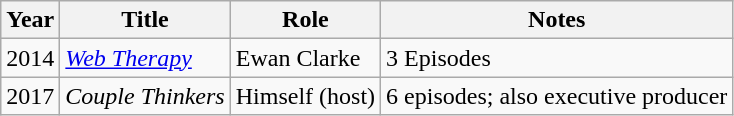<table class="wikitable sortable">
<tr>
<th>Year</th>
<th>Title</th>
<th>Role</th>
<th class="unsortable">Notes</th>
</tr>
<tr>
<td>2014</td>
<td><em><a href='#'>Web Therapy</a></em></td>
<td>Ewan Clarke</td>
<td>3 Episodes</td>
</tr>
<tr>
<td>2017</td>
<td><em>Couple Thinkers</em></td>
<td>Himself (host)</td>
<td>6 episodes; also executive producer</td>
</tr>
</table>
